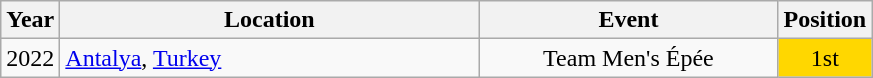<table class="wikitable" style="text-align:center;">
<tr>
<th>Year</th>
<th style="width:17em">Location</th>
<th style="width:12em">Event</th>
<th>Position</th>
</tr>
<tr>
<td>2022</td>
<td rowspan="1" align="left"> <a href='#'>Antalya</a>, <a href='#'>Turkey</a></td>
<td>Team Men's Épée</td>
<td bgcolor="gold">1st</td>
</tr>
</table>
